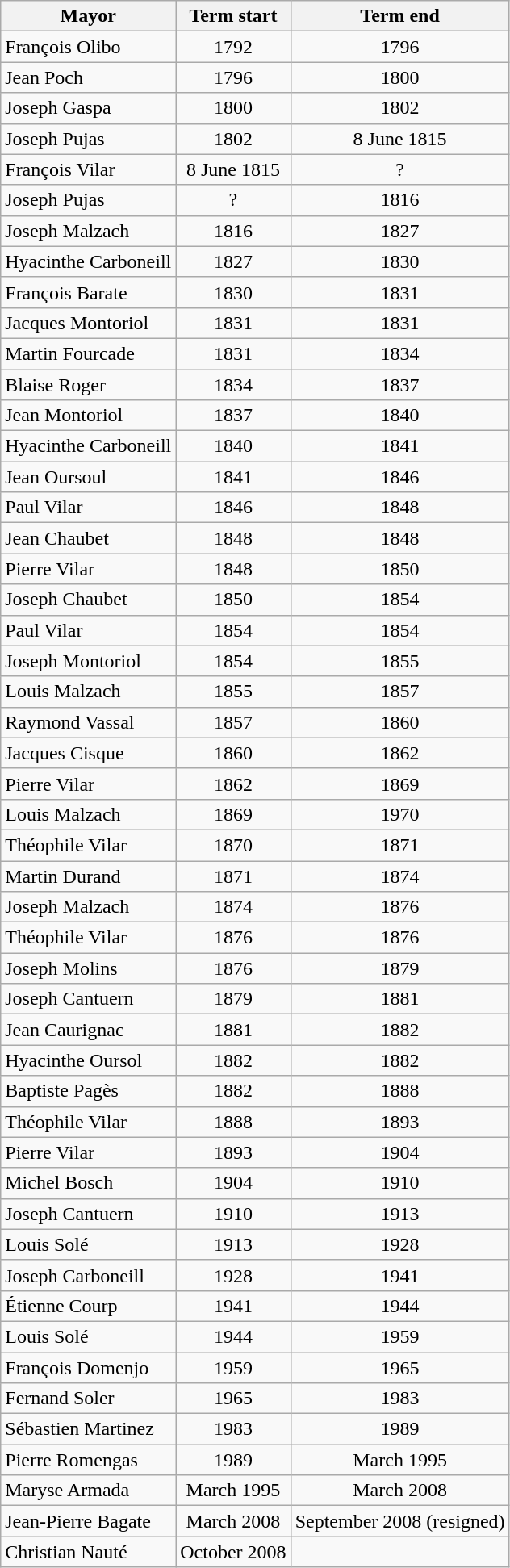<table class="wikitable">
<tr>
<th>Mayor</th>
<th>Term start</th>
<th>Term end</th>
</tr>
<tr>
<td>François Olibo</td>
<td align=center>1792</td>
<td align=center>1796</td>
</tr>
<tr>
<td>Jean Poch</td>
<td align=center>1796</td>
<td align=center>1800</td>
</tr>
<tr>
<td>Joseph Gaspa</td>
<td align=center>1800</td>
<td align=center>1802</td>
</tr>
<tr>
<td>Joseph Pujas</td>
<td align=center>1802</td>
<td align=center>8 June 1815</td>
</tr>
<tr>
<td>François Vilar</td>
<td align=center>8 June 1815</td>
<td align=center>?</td>
</tr>
<tr>
<td>Joseph Pujas</td>
<td align=center>?</td>
<td align=center>1816</td>
</tr>
<tr>
<td>Joseph Malzach</td>
<td align=center>1816</td>
<td align=center>1827</td>
</tr>
<tr>
<td>Hyacinthe Carboneill</td>
<td align=center>1827</td>
<td align=center>1830</td>
</tr>
<tr>
<td>François Barate</td>
<td align=center>1830</td>
<td align=center>1831</td>
</tr>
<tr>
<td>Jacques Montoriol</td>
<td align=center>1831</td>
<td align=center>1831</td>
</tr>
<tr>
<td>Martin Fourcade</td>
<td align=center>1831</td>
<td align=center>1834</td>
</tr>
<tr>
<td>Blaise Roger</td>
<td align=center>1834</td>
<td align=center>1837</td>
</tr>
<tr>
<td>Jean Montoriol</td>
<td align=center>1837</td>
<td align=center>1840</td>
</tr>
<tr>
<td>Hyacinthe Carboneill</td>
<td align=center>1840</td>
<td align=center>1841</td>
</tr>
<tr>
<td>Jean Oursoul</td>
<td align=center>1841</td>
<td align=center>1846</td>
</tr>
<tr>
<td>Paul Vilar</td>
<td align=center>1846</td>
<td align=center>1848</td>
</tr>
<tr>
<td>Jean Chaubet</td>
<td align=center>1848</td>
<td align=center>1848</td>
</tr>
<tr>
<td>Pierre Vilar</td>
<td align=center>1848</td>
<td align=center>1850</td>
</tr>
<tr>
<td>Joseph Chaubet</td>
<td align=center>1850</td>
<td align=center>1854</td>
</tr>
<tr>
<td>Paul Vilar</td>
<td align=center>1854</td>
<td align=center>1854</td>
</tr>
<tr>
<td>Joseph Montoriol</td>
<td align=center>1854</td>
<td align=center>1855</td>
</tr>
<tr>
<td>Louis Malzach</td>
<td align=center>1855</td>
<td align=center>1857</td>
</tr>
<tr>
<td>Raymond Vassal</td>
<td align=center>1857</td>
<td align=center>1860</td>
</tr>
<tr>
<td>Jacques Cisque</td>
<td align=center>1860</td>
<td align=center>1862</td>
</tr>
<tr>
<td>Pierre Vilar</td>
<td align=center>1862</td>
<td align=center>1869</td>
</tr>
<tr>
<td>Louis Malzach</td>
<td align=center>1869</td>
<td align=center>1970</td>
</tr>
<tr>
<td>Théophile Vilar</td>
<td align=center>1870</td>
<td align=center>1871</td>
</tr>
<tr>
<td>Martin Durand</td>
<td align=center>1871</td>
<td align=center>1874</td>
</tr>
<tr>
<td>Joseph Malzach</td>
<td align=center>1874</td>
<td align=center>1876</td>
</tr>
<tr>
<td>Théophile Vilar</td>
<td align=center>1876</td>
<td align=center>1876</td>
</tr>
<tr>
<td>Joseph Molins</td>
<td align=center>1876</td>
<td align=center>1879</td>
</tr>
<tr>
<td>Joseph Cantuern</td>
<td align=center>1879</td>
<td align=center>1881</td>
</tr>
<tr>
<td>Jean Caurignac</td>
<td align=center>1881</td>
<td align=center>1882</td>
</tr>
<tr>
<td>Hyacinthe Oursol</td>
<td align=center>1882</td>
<td align=center>1882</td>
</tr>
<tr>
<td>Baptiste Pagès</td>
<td align=center>1882</td>
<td align=center>1888</td>
</tr>
<tr>
<td>Théophile Vilar</td>
<td align=center>1888</td>
<td align=center>1893</td>
</tr>
<tr>
<td>Pierre Vilar</td>
<td align=center>1893</td>
<td align=center>1904</td>
</tr>
<tr>
<td>Michel Bosch</td>
<td align=center>1904</td>
<td align=center>1910</td>
</tr>
<tr>
<td>Joseph Cantuern</td>
<td align=center>1910</td>
<td align=center>1913</td>
</tr>
<tr>
<td>Louis Solé</td>
<td align=center>1913</td>
<td align=center>1928</td>
</tr>
<tr>
<td>Joseph Carboneill</td>
<td align=center>1928</td>
<td align=center>1941</td>
</tr>
<tr>
<td>Étienne Courp</td>
<td align=center>1941</td>
<td align=center>1944</td>
</tr>
<tr>
<td>Louis Solé</td>
<td align=center>1944</td>
<td align=center>1959</td>
</tr>
<tr>
<td>François Domenjo</td>
<td align=center>1959</td>
<td align=center>1965</td>
</tr>
<tr>
<td>Fernand Soler</td>
<td align=center>1965</td>
<td align=center>1983</td>
</tr>
<tr>
<td>Sébastien Martinez</td>
<td align=center>1983</td>
<td align=center>1989</td>
</tr>
<tr>
<td>Pierre Romengas</td>
<td align=center>1989</td>
<td align=center>March 1995</td>
</tr>
<tr>
<td>Maryse Armada</td>
<td align=center>March 1995</td>
<td align=center>March 2008</td>
</tr>
<tr>
<td>Jean-Pierre Bagate</td>
<td align=center>March 2008</td>
<td align=center>September 2008 (resigned)</td>
</tr>
<tr>
<td>Christian Nauté</td>
<td align=center>October 2008</td>
<td align=center></td>
</tr>
</table>
